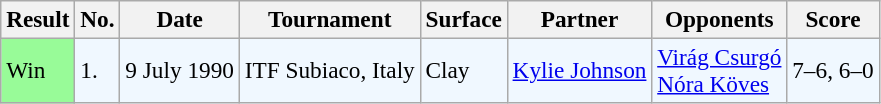<table class="sortable wikitable" style="font-size:97%;">
<tr>
<th>Result</th>
<th>No.</th>
<th>Date</th>
<th>Tournament</th>
<th>Surface</th>
<th>Partner</th>
<th>Opponents</th>
<th class="unsortable">Score</th>
</tr>
<tr style="background:#f0f8ff;">
<td style="background:#98fb98;">Win</td>
<td>1.</td>
<td>9 July 1990</td>
<td>ITF Subiaco, Italy</td>
<td>Clay</td>
<td> <a href='#'>Kylie Johnson</a></td>
<td> <a href='#'>Virág Csurgó</a> <br>  <a href='#'>Nóra Köves</a></td>
<td>7–6, 6–0</td>
</tr>
</table>
